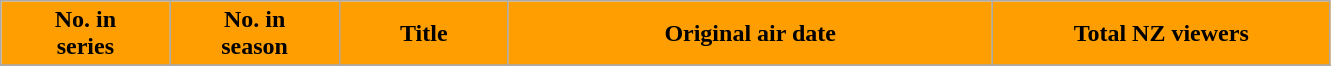<table class="wikitable plainrowheaders">
<tr>
<th scope="col" style="background-color: #FE9E00; color: #000;" width=7%>No. in<br>series</th>
<th scope="col" style="background-color: #FE9E00; color: #000;" width=7%>No. in<br>season</th>
<th scope="col" style="background-color: #FE9E00; color: #000;" width=7%>Title</th>
<th scope="col" style="background-color: #FE9E00; color: #000;" width=20%>Original air date</th>
<th scope="col" style="background-color: #FE9E00; color: #000;" width=14%>Total NZ viewers</th>
</tr>
<tr>
</tr>
</table>
